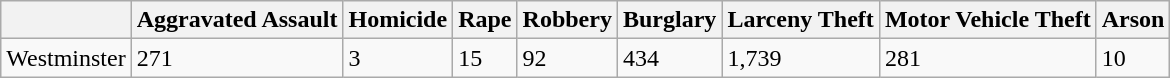<table class="wikitable">
<tr>
<th></th>
<th>Aggravated Assault</th>
<th>Homicide</th>
<th>Rape</th>
<th>Robbery</th>
<th>Burglary</th>
<th>Larceny Theft</th>
<th>Motor Vehicle Theft</th>
<th>Arson</th>
</tr>
<tr>
<td>Westminster</td>
<td>271</td>
<td>3</td>
<td>15</td>
<td>92</td>
<td>434</td>
<td>1,739</td>
<td>281</td>
<td>10</td>
</tr>
</table>
